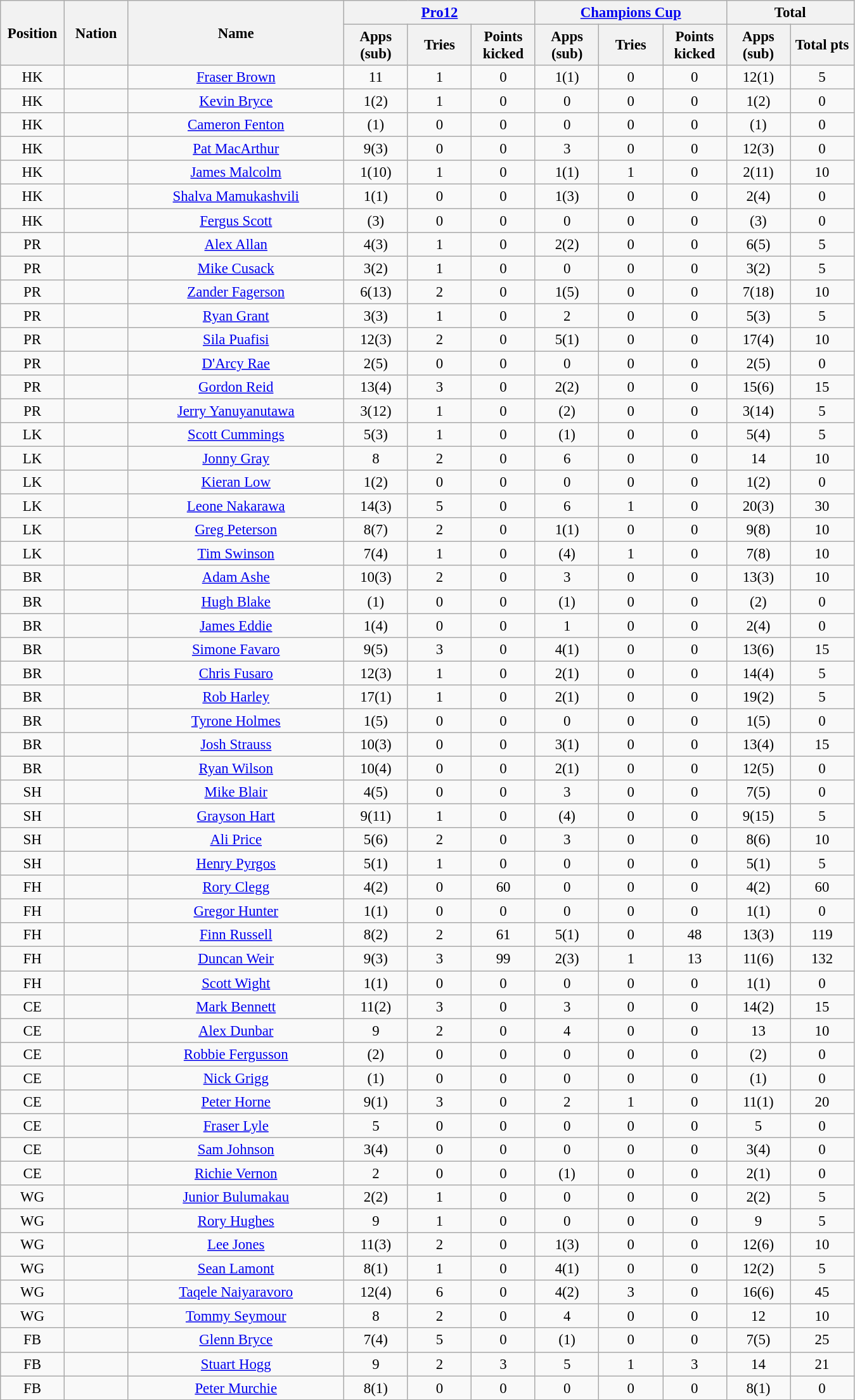<table class="wikitable" style="font-size: 95%; text-align: center;">
<tr>
<th rowspan=2 width=60>Position</th>
<th rowspan=2 width=60>Nation</th>
<th rowspan=2 width=220>Name</th>
<th colspan=3 width=150><a href='#'>Pro12</a></th>
<th colspan=3 width=150><a href='#'>Champions Cup</a></th>
<th colspan=2>Total</th>
</tr>
<tr>
<th rowspan=1 style="width:60px;">Apps<br>(sub)</th>
<th rowspan=1 style="width:60px;">Tries</th>
<th rowspan=1 style="width:60px;">Points<br>kicked</th>
<th rowspan=1 style="width:60px;">Apps<br>(sub)</th>
<th rowspan=1 style="width:60px;">Tries</th>
<th rowspan=1 style="width:60px;">Points<br>kicked</th>
<th rowspan=1 style="width:60px;">Apps<br>(sub)</th>
<th rowspan=1 style="width:60px;">Total pts</th>
</tr>
<tr>
<td>HK</td>
<td></td>
<td><a href='#'>Fraser Brown</a></td>
<td>11</td>
<td>1</td>
<td>0</td>
<td>1(1)</td>
<td>0</td>
<td>0</td>
<td>12(1)</td>
<td>5</td>
</tr>
<tr>
<td>HK</td>
<td></td>
<td><a href='#'>Kevin Bryce</a></td>
<td>1(2)</td>
<td>1</td>
<td>0</td>
<td>0</td>
<td>0</td>
<td>0</td>
<td>1(2)</td>
<td>0</td>
</tr>
<tr>
<td>HK</td>
<td></td>
<td><a href='#'>Cameron Fenton</a></td>
<td>(1)</td>
<td>0</td>
<td>0</td>
<td>0</td>
<td>0</td>
<td>0</td>
<td>(1)</td>
<td>0</td>
</tr>
<tr>
<td>HK</td>
<td></td>
<td><a href='#'>Pat MacArthur</a></td>
<td>9(3)</td>
<td>0</td>
<td>0</td>
<td>3</td>
<td>0</td>
<td>0</td>
<td>12(3)</td>
<td>0</td>
</tr>
<tr>
<td>HK</td>
<td></td>
<td><a href='#'>James Malcolm</a></td>
<td>1(10)</td>
<td>1</td>
<td>0</td>
<td>1(1)</td>
<td>1</td>
<td>0</td>
<td>2(11)</td>
<td>10</td>
</tr>
<tr>
<td>HK</td>
<td></td>
<td><a href='#'>Shalva Mamukashvili</a></td>
<td>1(1)</td>
<td>0</td>
<td>0</td>
<td>1(3)</td>
<td>0</td>
<td>0</td>
<td>2(4)</td>
<td>0</td>
</tr>
<tr>
<td>HK</td>
<td></td>
<td><a href='#'>Fergus Scott</a></td>
<td>(3)</td>
<td>0</td>
<td>0</td>
<td>0</td>
<td>0</td>
<td>0</td>
<td>(3)</td>
<td>0</td>
</tr>
<tr>
<td>PR</td>
<td></td>
<td><a href='#'>Alex Allan</a></td>
<td>4(3)</td>
<td>1</td>
<td>0</td>
<td>2(2)</td>
<td>0</td>
<td>0</td>
<td>6(5)</td>
<td>5</td>
</tr>
<tr>
<td>PR</td>
<td></td>
<td><a href='#'>Mike Cusack</a></td>
<td>3(2)</td>
<td>1</td>
<td>0</td>
<td>0</td>
<td>0</td>
<td>0</td>
<td>3(2)</td>
<td>5</td>
</tr>
<tr>
<td>PR</td>
<td></td>
<td><a href='#'>Zander Fagerson</a></td>
<td>6(13)</td>
<td>2</td>
<td>0</td>
<td>1(5)</td>
<td>0</td>
<td>0</td>
<td>7(18)</td>
<td>10</td>
</tr>
<tr>
<td>PR</td>
<td></td>
<td><a href='#'>Ryan Grant</a></td>
<td>3(3)</td>
<td>1</td>
<td>0</td>
<td>2</td>
<td>0</td>
<td>0</td>
<td>5(3)</td>
<td>5</td>
</tr>
<tr>
<td>PR</td>
<td></td>
<td><a href='#'>Sila Puafisi</a></td>
<td>12(3)</td>
<td>2</td>
<td>0</td>
<td>5(1)</td>
<td>0</td>
<td>0</td>
<td>17(4)</td>
<td>10</td>
</tr>
<tr>
<td>PR</td>
<td></td>
<td><a href='#'>D'Arcy Rae</a></td>
<td>2(5)</td>
<td>0</td>
<td>0</td>
<td>0</td>
<td>0</td>
<td>0</td>
<td>2(5)</td>
<td>0</td>
</tr>
<tr>
<td>PR</td>
<td></td>
<td><a href='#'>Gordon Reid</a></td>
<td>13(4)</td>
<td>3</td>
<td>0</td>
<td>2(2)</td>
<td>0</td>
<td>0</td>
<td>15(6)</td>
<td>15</td>
</tr>
<tr>
<td>PR</td>
<td></td>
<td><a href='#'>Jerry Yanuyanutawa</a></td>
<td>3(12)</td>
<td>1</td>
<td>0</td>
<td>(2)</td>
<td>0</td>
<td>0</td>
<td>3(14)</td>
<td>5</td>
</tr>
<tr>
<td>LK</td>
<td></td>
<td><a href='#'>Scott Cummings</a></td>
<td>5(3)</td>
<td>1</td>
<td>0</td>
<td>(1)</td>
<td>0</td>
<td>0</td>
<td>5(4)</td>
<td>5</td>
</tr>
<tr>
<td>LK</td>
<td></td>
<td><a href='#'>Jonny Gray</a></td>
<td>8</td>
<td>2</td>
<td>0</td>
<td>6</td>
<td>0</td>
<td>0</td>
<td>14</td>
<td>10</td>
</tr>
<tr>
<td>LK</td>
<td></td>
<td><a href='#'>Kieran Low</a></td>
<td>1(2)</td>
<td>0</td>
<td>0</td>
<td>0</td>
<td>0</td>
<td>0</td>
<td>1(2)</td>
<td>0</td>
</tr>
<tr>
<td>LK</td>
<td></td>
<td><a href='#'>Leone Nakarawa</a></td>
<td>14(3)</td>
<td>5</td>
<td>0</td>
<td>6</td>
<td>1</td>
<td>0</td>
<td>20(3)</td>
<td>30</td>
</tr>
<tr>
<td>LK</td>
<td></td>
<td><a href='#'>Greg Peterson</a></td>
<td>8(7)</td>
<td>2</td>
<td>0</td>
<td>1(1)</td>
<td>0</td>
<td>0</td>
<td>9(8)</td>
<td>10</td>
</tr>
<tr>
<td>LK</td>
<td></td>
<td><a href='#'>Tim Swinson</a></td>
<td>7(4)</td>
<td>1</td>
<td>0</td>
<td>(4)</td>
<td>1</td>
<td>0</td>
<td>7(8)</td>
<td>10</td>
</tr>
<tr>
<td>BR</td>
<td></td>
<td><a href='#'>Adam Ashe</a></td>
<td>10(3)</td>
<td>2</td>
<td>0</td>
<td>3</td>
<td>0</td>
<td>0</td>
<td>13(3)</td>
<td>10</td>
</tr>
<tr>
<td>BR</td>
<td></td>
<td><a href='#'>Hugh Blake</a></td>
<td>(1)</td>
<td>0</td>
<td>0</td>
<td>(1)</td>
<td>0</td>
<td>0</td>
<td>(2)</td>
<td>0</td>
</tr>
<tr>
<td>BR</td>
<td></td>
<td><a href='#'>James Eddie</a></td>
<td>1(4)</td>
<td>0</td>
<td>0</td>
<td>1</td>
<td>0</td>
<td>0</td>
<td>2(4)</td>
<td>0</td>
</tr>
<tr>
<td>BR</td>
<td></td>
<td><a href='#'>Simone Favaro</a></td>
<td>9(5)</td>
<td>3</td>
<td>0</td>
<td>4(1)</td>
<td>0</td>
<td>0</td>
<td>13(6)</td>
<td>15</td>
</tr>
<tr>
<td>BR</td>
<td></td>
<td><a href='#'>Chris Fusaro</a></td>
<td>12(3)</td>
<td>1</td>
<td>0</td>
<td>2(1)</td>
<td>0</td>
<td>0</td>
<td>14(4)</td>
<td>5</td>
</tr>
<tr>
<td>BR</td>
<td></td>
<td><a href='#'>Rob Harley</a></td>
<td>17(1)</td>
<td>1</td>
<td>0</td>
<td>2(1)</td>
<td>0</td>
<td>0</td>
<td>19(2)</td>
<td>5</td>
</tr>
<tr>
<td>BR</td>
<td></td>
<td><a href='#'>Tyrone Holmes</a></td>
<td>1(5)</td>
<td>0</td>
<td>0</td>
<td>0</td>
<td>0</td>
<td>0</td>
<td>1(5)</td>
<td>0</td>
</tr>
<tr>
<td>BR</td>
<td></td>
<td><a href='#'>Josh Strauss</a></td>
<td>10(3)</td>
<td>0</td>
<td>0</td>
<td>3(1)</td>
<td>0</td>
<td>0</td>
<td>13(4)</td>
<td>15</td>
</tr>
<tr>
<td>BR</td>
<td></td>
<td><a href='#'>Ryan Wilson</a></td>
<td>10(4)</td>
<td>0</td>
<td>0</td>
<td>2(1)</td>
<td>0</td>
<td>0</td>
<td>12(5)</td>
<td>0</td>
</tr>
<tr>
<td>SH</td>
<td></td>
<td><a href='#'>Mike Blair</a></td>
<td>4(5)</td>
<td>0</td>
<td>0</td>
<td>3</td>
<td>0</td>
<td>0</td>
<td>7(5)</td>
<td>0</td>
</tr>
<tr>
<td>SH</td>
<td></td>
<td><a href='#'>Grayson Hart</a></td>
<td>9(11)</td>
<td>1</td>
<td>0</td>
<td>(4)</td>
<td>0</td>
<td>0</td>
<td>9(15)</td>
<td>5</td>
</tr>
<tr>
<td>SH</td>
<td></td>
<td><a href='#'>Ali Price</a></td>
<td>5(6)</td>
<td>2</td>
<td>0</td>
<td>3</td>
<td>0</td>
<td>0</td>
<td>8(6)</td>
<td>10</td>
</tr>
<tr>
<td>SH</td>
<td></td>
<td><a href='#'>Henry Pyrgos</a></td>
<td>5(1)</td>
<td>1</td>
<td>0</td>
<td>0</td>
<td>0</td>
<td>0</td>
<td>5(1)</td>
<td>5</td>
</tr>
<tr>
<td>FH</td>
<td></td>
<td><a href='#'>Rory Clegg</a></td>
<td>4(2)</td>
<td>0</td>
<td>60</td>
<td>0</td>
<td>0</td>
<td>0</td>
<td>4(2)</td>
<td>60</td>
</tr>
<tr>
<td>FH</td>
<td></td>
<td><a href='#'>Gregor Hunter</a></td>
<td>1(1)</td>
<td>0</td>
<td>0</td>
<td>0</td>
<td>0</td>
<td>0</td>
<td>1(1)</td>
<td>0</td>
</tr>
<tr>
<td>FH</td>
<td></td>
<td><a href='#'>Finn Russell</a></td>
<td>8(2)</td>
<td>2</td>
<td>61</td>
<td>5(1)</td>
<td>0</td>
<td>48</td>
<td>13(3)</td>
<td>119</td>
</tr>
<tr>
<td>FH</td>
<td></td>
<td><a href='#'>Duncan Weir</a></td>
<td>9(3)</td>
<td>3</td>
<td>99</td>
<td>2(3)</td>
<td>1</td>
<td>13</td>
<td>11(6)</td>
<td>132</td>
</tr>
<tr>
<td>FH</td>
<td></td>
<td><a href='#'>Scott Wight</a></td>
<td>1(1)</td>
<td>0</td>
<td>0</td>
<td>0</td>
<td>0</td>
<td>0</td>
<td>1(1)</td>
<td>0</td>
</tr>
<tr>
<td>CE</td>
<td></td>
<td><a href='#'>Mark Bennett</a></td>
<td>11(2)</td>
<td>3</td>
<td>0</td>
<td>3</td>
<td>0</td>
<td>0</td>
<td>14(2)</td>
<td>15</td>
</tr>
<tr>
<td>CE</td>
<td></td>
<td><a href='#'>Alex Dunbar</a></td>
<td>9</td>
<td>2</td>
<td>0</td>
<td>4</td>
<td>0</td>
<td>0</td>
<td>13</td>
<td>10</td>
</tr>
<tr>
<td>CE</td>
<td></td>
<td><a href='#'>Robbie Fergusson</a></td>
<td>(2)</td>
<td>0</td>
<td>0</td>
<td>0</td>
<td>0</td>
<td>0</td>
<td>(2)</td>
<td>0</td>
</tr>
<tr>
<td>CE</td>
<td></td>
<td><a href='#'>Nick Grigg</a></td>
<td>(1)</td>
<td>0</td>
<td>0</td>
<td>0</td>
<td>0</td>
<td>0</td>
<td>(1)</td>
<td>0</td>
</tr>
<tr>
<td>CE</td>
<td></td>
<td><a href='#'>Peter Horne</a></td>
<td>9(1)</td>
<td>3</td>
<td>0</td>
<td>2</td>
<td>1</td>
<td>0</td>
<td>11(1)</td>
<td>20</td>
</tr>
<tr>
<td>CE</td>
<td></td>
<td><a href='#'>Fraser Lyle</a></td>
<td>5</td>
<td>0</td>
<td>0</td>
<td>0</td>
<td>0</td>
<td>0</td>
<td>5</td>
<td>0</td>
</tr>
<tr>
<td>CE</td>
<td></td>
<td><a href='#'>Sam Johnson</a></td>
<td>3(4)</td>
<td>0</td>
<td>0</td>
<td>0</td>
<td>0</td>
<td>0</td>
<td>3(4)</td>
<td>0</td>
</tr>
<tr>
<td>CE</td>
<td></td>
<td><a href='#'>Richie Vernon</a></td>
<td>2</td>
<td>0</td>
<td>0</td>
<td>(1)</td>
<td>0</td>
<td>0</td>
<td>2(1)</td>
<td>0</td>
</tr>
<tr>
<td>WG</td>
<td></td>
<td><a href='#'>Junior Bulumakau</a></td>
<td>2(2)</td>
<td>1</td>
<td>0</td>
<td>0</td>
<td>0</td>
<td>0</td>
<td>2(2)</td>
<td>5</td>
</tr>
<tr>
<td>WG</td>
<td></td>
<td><a href='#'>Rory Hughes</a></td>
<td>9</td>
<td>1</td>
<td>0</td>
<td>0</td>
<td>0</td>
<td>0</td>
<td>9</td>
<td>5</td>
</tr>
<tr>
<td>WG</td>
<td></td>
<td><a href='#'>Lee Jones</a></td>
<td>11(3)</td>
<td>2</td>
<td>0</td>
<td>1(3)</td>
<td>0</td>
<td>0</td>
<td>12(6)</td>
<td>10</td>
</tr>
<tr>
<td>WG</td>
<td></td>
<td><a href='#'>Sean Lamont</a></td>
<td>8(1)</td>
<td>1</td>
<td>0</td>
<td>4(1)</td>
<td>0</td>
<td>0</td>
<td>12(2)</td>
<td>5</td>
</tr>
<tr>
<td>WG</td>
<td></td>
<td><a href='#'>Taqele Naiyaravoro</a></td>
<td>12(4)</td>
<td>6</td>
<td>0</td>
<td>4(2)</td>
<td>3</td>
<td>0</td>
<td>16(6)</td>
<td>45</td>
</tr>
<tr>
<td>WG</td>
<td></td>
<td><a href='#'>Tommy Seymour</a></td>
<td>8</td>
<td>2</td>
<td>0</td>
<td>4</td>
<td>0</td>
<td>0</td>
<td>12</td>
<td>10</td>
</tr>
<tr>
<td>FB</td>
<td></td>
<td><a href='#'>Glenn Bryce</a></td>
<td>7(4)</td>
<td>5</td>
<td>0</td>
<td>(1)</td>
<td>0</td>
<td>0</td>
<td>7(5)</td>
<td>25</td>
</tr>
<tr>
<td>FB</td>
<td></td>
<td><a href='#'>Stuart Hogg</a></td>
<td>9</td>
<td>2</td>
<td>3</td>
<td>5</td>
<td>1</td>
<td>3</td>
<td>14</td>
<td>21</td>
</tr>
<tr>
<td>FB</td>
<td></td>
<td><a href='#'>Peter Murchie</a></td>
<td>8(1)</td>
<td>0</td>
<td>0</td>
<td>0</td>
<td>0</td>
<td>0</td>
<td>8(1)</td>
<td>0</td>
</tr>
</table>
